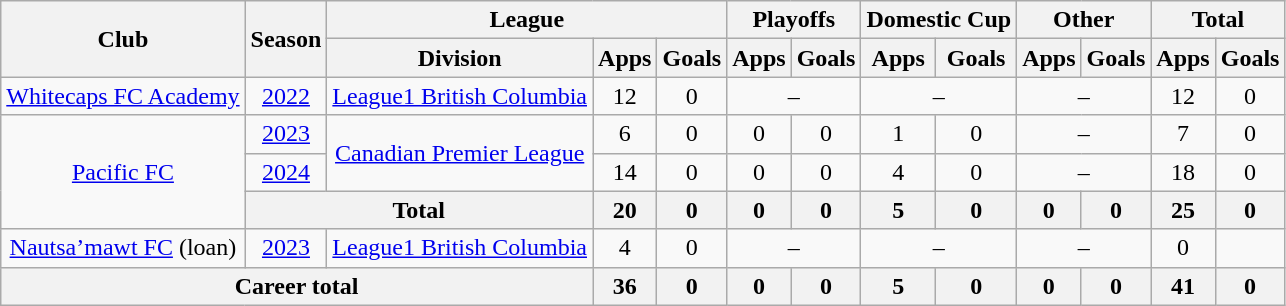<table class="wikitable" style="text-align: center">
<tr>
<th rowspan="2">Club</th>
<th rowspan="2">Season</th>
<th colspan="3">League</th>
<th colspan="2">Playoffs</th>
<th colspan="2">Domestic Cup</th>
<th colspan="2">Other</th>
<th colspan="2">Total</th>
</tr>
<tr>
<th>Division</th>
<th>Apps</th>
<th>Goals</th>
<th>Apps</th>
<th>Goals</th>
<th>Apps</th>
<th>Goals</th>
<th>Apps</th>
<th>Goals</th>
<th>Apps</th>
<th>Goals</th>
</tr>
<tr>
<td><a href='#'>Whitecaps FC Academy</a></td>
<td><a href='#'>2022</a></td>
<td><a href='#'>League1 British Columbia</a></td>
<td>12</td>
<td>0</td>
<td colspan="2">–</td>
<td colspan="2">–</td>
<td colspan="2">–</td>
<td>12</td>
<td>0</td>
</tr>
<tr>
<td rowspan=3><a href='#'>Pacific FC</a></td>
<td><a href='#'>2023</a></td>
<td rowspan=2><a href='#'>Canadian Premier League</a></td>
<td>6</td>
<td>0</td>
<td>0</td>
<td>0</td>
<td>1</td>
<td>0</td>
<td colspan="2">–</td>
<td>7</td>
<td>0</td>
</tr>
<tr>
<td><a href='#'>2024</a></td>
<td>14</td>
<td>0</td>
<td>0</td>
<td>0</td>
<td>4</td>
<td>0</td>
<td colspan="2">–</td>
<td>18</td>
<td>0</td>
</tr>
<tr>
<th colspan="2">Total</th>
<th>20</th>
<th>0</th>
<th>0</th>
<th>0</th>
<th>5</th>
<th>0</th>
<th>0</th>
<th>0</th>
<th>25</th>
<th>0</th>
</tr>
<tr>
<td><a href='#'>Nautsa’mawt FC</a> (loan)</td>
<td><a href='#'>2023</a></td>
<td><a href='#'>League1 British Columbia</a></td>
<td>4</td>
<td>0</td>
<td colspan="2">–</td>
<td colspan="2">–</td>
<td colspan="2">–</td>
<td 4>0</td>
</tr>
<tr>
<th colspan="3"><strong>Career total</strong></th>
<th>36</th>
<th>0</th>
<th>0</th>
<th>0</th>
<th>5</th>
<th>0</th>
<th>0</th>
<th>0</th>
<th>41</th>
<th>0</th>
</tr>
</table>
